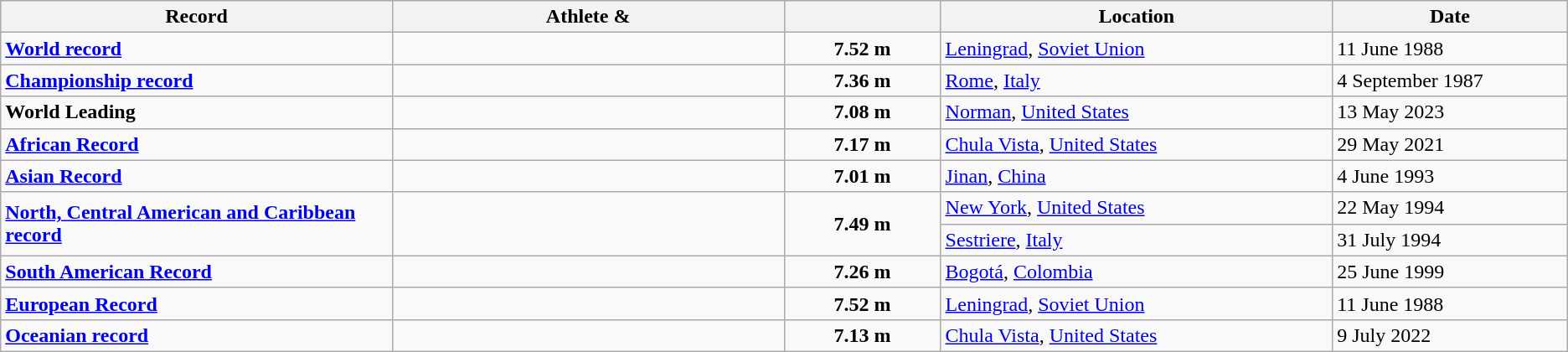<table class="wikitable">
<tr>
<th width=25% align=center>Record</th>
<th width=25% align=center>Athlete & </th>
<th width=10% align=center></th>
<th width=25% align=center>Location</th>
<th width=15% align=center>Date</th>
</tr>
<tr>
<td><strong><a href='#'>World record</a></strong></td>
<td></td>
<td align=center><strong>7.52 m</strong></td>
<td><a href='#'>Leningrad</a>, <a href='#'>Soviet Union</a></td>
<td>11 June 1988</td>
</tr>
<tr>
<td><strong><a href='#'>Championship record</a></strong></td>
<td></td>
<td align=center><strong>7.36 m</strong></td>
<td><a href='#'>Rome</a>, <a href='#'>Italy</a></td>
<td>4 September 1987</td>
</tr>
<tr>
<td><strong>World Leading</strong></td>
<td></td>
<td align=center><strong>7.08 m</strong></td>
<td><a href='#'>Norman</a>, <a href='#'>United States</a></td>
<td>13 May 2023</td>
</tr>
<tr>
<td><strong><a href='#'>African Record</a></strong></td>
<td></td>
<td align=center><strong>7.17 m</strong></td>
<td><a href='#'>Chula Vista</a>, <a href='#'>United States</a></td>
<td>29 May 2021</td>
</tr>
<tr>
<td><strong><a href='#'>Asian Record</a></strong></td>
<td></td>
<td align=center><strong>7.01 m</strong></td>
<td><a href='#'>Jinan</a>, <a href='#'>China</a></td>
<td>4 June 1993</td>
</tr>
<tr>
<td rowspan=2><strong><a href='#'>North, Central American and Caribbean record</a></strong></td>
<td rowspan=2></td>
<td align=center rowspan=2><strong>7.49 m</strong></td>
<td><a href='#'>New York</a>, <a href='#'>United States</a></td>
<td>22 May 1994</td>
</tr>
<tr>
<td><a href='#'>Sestriere</a>, <a href='#'>Italy</a></td>
<td>31 July 1994</td>
</tr>
<tr>
<td><strong><a href='#'>South American Record</a></strong></td>
<td></td>
<td align=center><strong>7.26 m</strong></td>
<td><a href='#'>Bogotá</a>, <a href='#'>Colombia</a></td>
<td>25 June 1999</td>
</tr>
<tr>
<td><strong><a href='#'>European Record</a></strong></td>
<td></td>
<td align=center><strong>7.52 m</strong></td>
<td><a href='#'>Leningrad</a>, <a href='#'>Soviet Union</a></td>
<td>11 June 1988</td>
</tr>
<tr>
<td><strong><a href='#'>Oceanian record</a></strong></td>
<td></td>
<td align=center><strong>7.13 m</strong></td>
<td><a href='#'>Chula Vista</a>, <a href='#'>United States</a></td>
<td>9 July 2022</td>
</tr>
</table>
